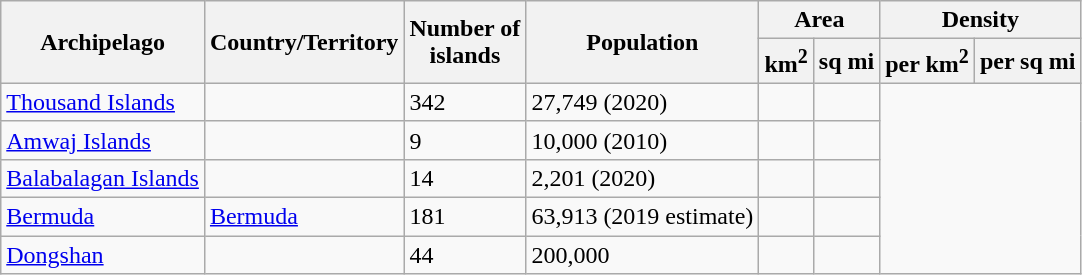<table class="wikitable sortable">
<tr>
<th rowspan=2>Archipelago</th>
<th rowspan=2>Country/Territory</th>
<th rowspan=2>Number of<br>islands</th>
<th rowspan=2>Population</th>
<th colspan=2>Area</th>
<th colspan=2>Density</th>
</tr>
<tr>
<th>km<sup>2</sup></th>
<th>sq mi</th>
<th>per km<sup>2</sup></th>
<th>per sq mi</th>
</tr>
<tr>
<td><a href='#'>Thousand Islands</a></td>
<td></td>
<td>342</td>
<td>27,749 (2020)</td>
<td></td>
<td></td>
</tr>
<tr>
<td><a href='#'>Amwaj Islands</a></td>
<td></td>
<td>9</td>
<td>10,000 (2010)</td>
<td></td>
<td></td>
</tr>
<tr>
<td><a href='#'>Balabalagan Islands</a></td>
<td></td>
<td>14</td>
<td>2,201 (2020)</td>
<td></td>
<td></td>
</tr>
<tr>
<td><a href='#'>Bermuda</a></td>
<td> <a href='#'>Bermuda</a></td>
<td>181</td>
<td>63,913 (2019 estimate)</td>
<td></td>
<td></td>
</tr>
<tr>
<td><a href='#'>Dongshan</a></td>
<td></td>
<td>44</td>
<td>200,000</td>
<td></td>
<td></td>
</tr>
</table>
